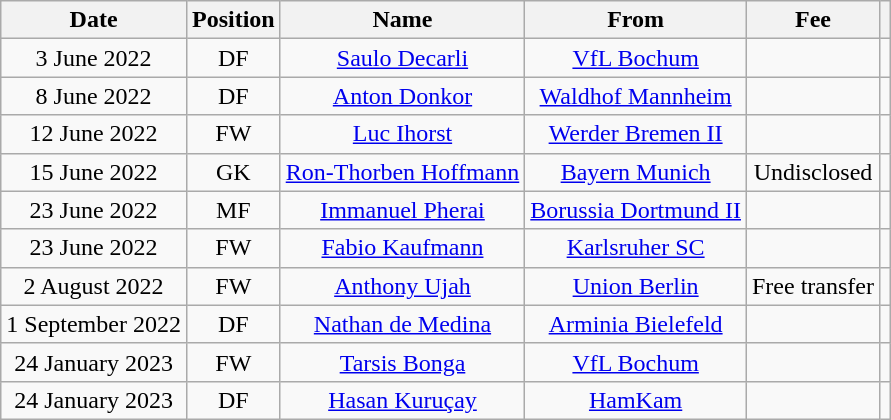<table class="wikitable" style="text-align:center;">
<tr>
<th>Date</th>
<th>Position</th>
<th>Name</th>
<th>From</th>
<th>Fee</th>
<th></th>
</tr>
<tr>
<td>3 June 2022</td>
<td>DF</td>
<td><a href='#'>Saulo Decarli</a></td>
<td><a href='#'>VfL Bochum</a></td>
<td></td>
<td></td>
</tr>
<tr>
<td>8 June 2022</td>
<td>DF</td>
<td><a href='#'>Anton Donkor</a></td>
<td><a href='#'>Waldhof Mannheim</a></td>
<td></td>
<td></td>
</tr>
<tr>
<td>12 June 2022</td>
<td>FW</td>
<td><a href='#'>Luc Ihorst</a></td>
<td><a href='#'>Werder Bremen II</a></td>
<td></td>
<td></td>
</tr>
<tr>
<td>15 June 2022</td>
<td>GK</td>
<td><a href='#'>Ron-Thorben Hoffmann</a></td>
<td><a href='#'>Bayern Munich</a></td>
<td>Undisclosed</td>
<td></td>
</tr>
<tr>
<td>23 June 2022</td>
<td>MF</td>
<td><a href='#'>Immanuel Pherai</a></td>
<td><a href='#'>Borussia Dortmund II</a></td>
<td></td>
<td></td>
</tr>
<tr>
<td>23 June 2022</td>
<td>FW</td>
<td><a href='#'>Fabio Kaufmann</a></td>
<td><a href='#'>Karlsruher SC</a></td>
<td></td>
<td></td>
</tr>
<tr>
<td>2 August 2022</td>
<td>FW</td>
<td><a href='#'>Anthony Ujah</a></td>
<td><a href='#'>Union Berlin</a></td>
<td>Free transfer</td>
<td></td>
</tr>
<tr>
<td>1 September 2022</td>
<td>DF</td>
<td><a href='#'>Nathan de Medina</a></td>
<td><a href='#'>Arminia Bielefeld</a></td>
<td></td>
<td></td>
</tr>
<tr>
<td>24 January 2023</td>
<td>FW</td>
<td><a href='#'>Tarsis Bonga</a></td>
<td><a href='#'>VfL Bochum</a></td>
<td></td>
<td></td>
</tr>
<tr>
<td>24 January 2023</td>
<td>DF</td>
<td><a href='#'>Hasan Kuruçay</a></td>
<td><a href='#'>HamKam</a></td>
<td></td>
<td></td>
</tr>
</table>
